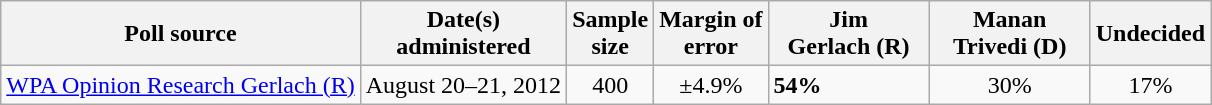<table class="wikitable">
<tr>
<th>Poll source</th>
<th>Date(s)<br>administered</th>
<th>Sample<br>size</th>
<th>Margin of <br>error</th>
<th style="width:100px;">Jim<br>Gerlach (R)</th>
<th style="width:100px;">Manan<br>Trivedi (D)</th>
<th>Undecided</th>
</tr>
<tr>
<td><a href='#'>WPA Opinion Research Gerlach (R)</a></td>
<td align=center>August 20–21, 2012</td>
<td align=center>400</td>
<td align=center>±4.9%</td>
<td><strong>54%</strong></td>
<td align=center>30%</td>
<td align="center">17%</td>
</tr>
</table>
